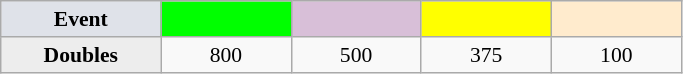<table class=wikitable style="font-size:90%; text-align:center">
<tr>
<td style="width:100px; background:#dfe2e9;"><strong>Event</strong></td>
<td style="width:80px; background:lime;"><strong></strong></td>
<td style="width:80px; background:thistle;"></td>
<td style="width:80px; background:#ff0;"></td>
<td style="width:80px; background:#ffebcd;"></td>
</tr>
<tr>
<th style="background:#ededed;">Doubles</th>
<td>800</td>
<td>500</td>
<td>375</td>
<td>100</td>
</tr>
</table>
